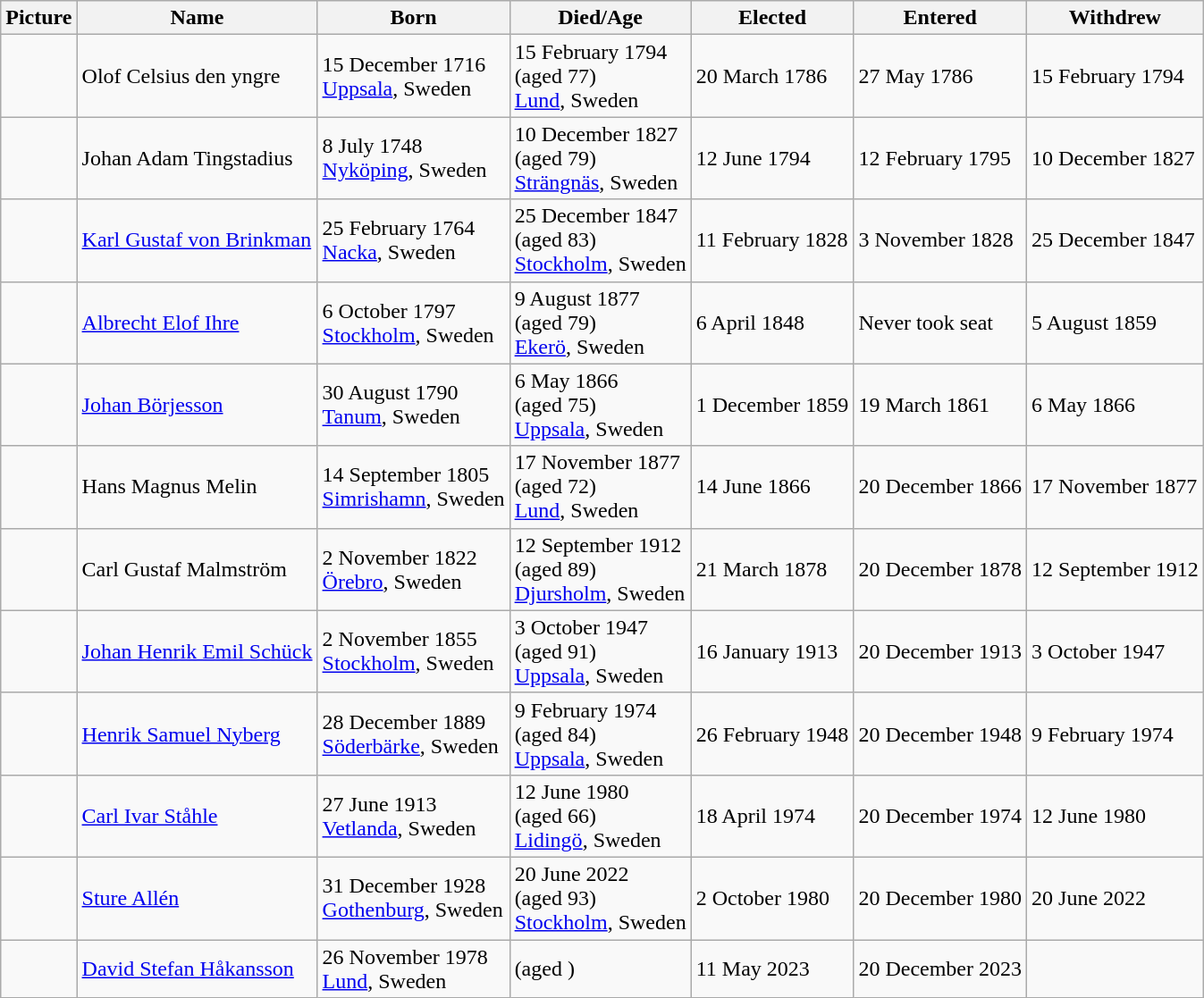<table class="wikitable sortable">
<tr>
<th>Picture</th>
<th>Name</th>
<th>Born</th>
<th>Died/Age</th>
<th>Elected</th>
<th>Entered</th>
<th>Withdrew</th>
</tr>
<tr>
<td></td>
<td>Olof Celsius den yngre</td>
<td>15 December 1716 <br> <a href='#'>Uppsala</a>, Sweden</td>
<td>15 February 1794 <br> (aged 77) <br> <a href='#'>Lund</a>, Sweden</td>
<td>20 March 1786</td>
<td>27 May 1786</td>
<td>15 February 1794</td>
</tr>
<tr>
<td></td>
<td>Johan Adam Tingstadius</td>
<td>8 July 1748 <br> <a href='#'>Nyköping</a>, Sweden</td>
<td>10 December 1827 <br> (aged 79) <br> <a href='#'>Strängnäs</a>, Sweden</td>
<td>12 June 1794</td>
<td>12 February 1795</td>
<td>10 December 1827</td>
</tr>
<tr>
<td></td>
<td><a href='#'>Karl Gustaf von Brinkman</a></td>
<td>25 February 1764 <br> <a href='#'>Nacka</a>, Sweden</td>
<td>25 December 1847 <br> (aged 83) <br> <a href='#'>Stockholm</a>, Sweden</td>
<td>11 February 1828</td>
<td>3 November 1828</td>
<td>25 December 1847</td>
</tr>
<tr>
<td></td>
<td><a href='#'>Albrecht Elof Ihre</a></td>
<td>6 October 1797 <br> <a href='#'>Stockholm</a>, Sweden</td>
<td>9 August 1877 <br> (aged 79) <br> <a href='#'>Ekerö</a>, Sweden</td>
<td>6 April 1848</td>
<td>Never took seat</td>
<td>5 August 1859</td>
</tr>
<tr>
<td></td>
<td><a href='#'>Johan Börjesson</a></td>
<td>30 August 1790 <br> <a href='#'>Tanum</a>, Sweden</td>
<td>6 May 1866 <br> (aged 75) <br> <a href='#'>Uppsala</a>, Sweden</td>
<td>1 December 1859</td>
<td>19 March 1861</td>
<td>6 May 1866</td>
</tr>
<tr>
<td></td>
<td>Hans Magnus Melin</td>
<td>14 September 1805 <br> <a href='#'>Simrishamn</a>, Sweden</td>
<td>17 November 1877 <br> (aged 72) <br> <a href='#'>Lund</a>, Sweden</td>
<td>14 June 1866</td>
<td>20 December 1866</td>
<td>17 November 1877</td>
</tr>
<tr>
<td></td>
<td>Carl Gustaf Malmström</td>
<td>2 November 1822 <br> <a href='#'>Örebro</a>, Sweden</td>
<td>12 September 1912 <br> (aged 89) <br> <a href='#'>Djursholm</a>, Sweden</td>
<td>21 March 1878</td>
<td>20 December 1878</td>
<td>12 September 1912</td>
</tr>
<tr>
<td></td>
<td><a href='#'>Johan Henrik Emil Schück</a></td>
<td>2 November 1855 <br> <a href='#'>Stockholm</a>, Sweden</td>
<td>3 October 1947 <br> (aged 91) <br> <a href='#'>Uppsala</a>, Sweden</td>
<td>16 January 1913</td>
<td>20 December 1913</td>
<td>3 October 1947</td>
</tr>
<tr>
<td></td>
<td><a href='#'>Henrik Samuel Nyberg</a></td>
<td>28 December 1889 <br> <a href='#'>Söderbärke</a>, Sweden</td>
<td>9 February 1974 <br> (aged 84) <br> <a href='#'>Uppsala</a>, Sweden</td>
<td>26 February 1948</td>
<td>20 December 1948</td>
<td>9 February 1974</td>
</tr>
<tr>
<td></td>
<td><a href='#'>Carl Ivar Ståhle</a></td>
<td>27 June 1913 <br> <a href='#'>Vetlanda</a>, Sweden</td>
<td>12 June 1980 <br> (aged 66) <br> <a href='#'>Lidingö</a>, Sweden</td>
<td>18 April 1974</td>
<td>20 December 1974</td>
<td>12 June 1980</td>
</tr>
<tr>
<td></td>
<td><a href='#'>Sture Allén</a></td>
<td>31 December 1928 <br> <a href='#'>Gothenburg</a>, Sweden</td>
<td>20 June 2022 <br> (aged 93) <br> <a href='#'>Stockholm</a>, Sweden</td>
<td>2 October 1980</td>
<td>20 December 1980</td>
<td>20 June 2022</td>
</tr>
<tr>
<td></td>
<td><a href='#'>David Stefan Håkansson</a></td>
<td>26 November 1978 <br> <a href='#'>Lund</a>, Sweden</td>
<td>(aged )</td>
<td>11 May 2023</td>
<td>20 December 2023</td>
<td></td>
</tr>
</table>
